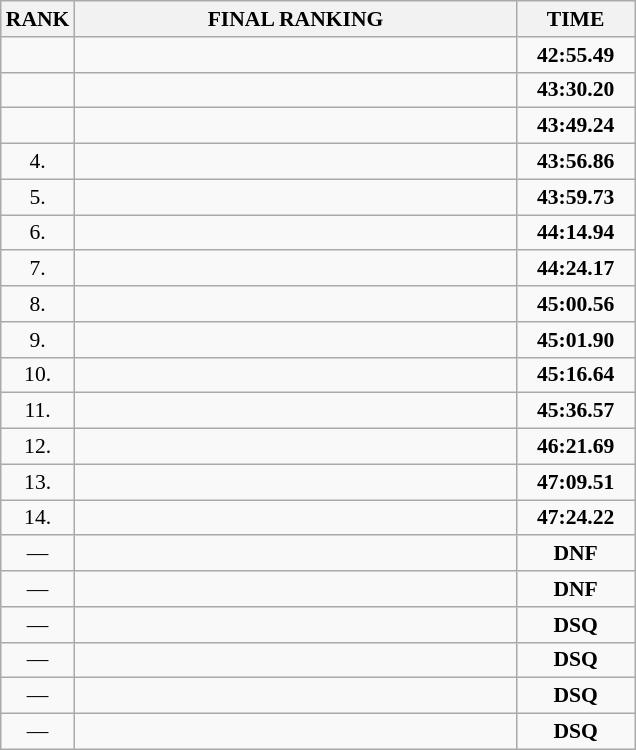<table class="wikitable" style="border-collapse: collapse; font-size: 90%;">
<tr>
<th>RANK</th>
<th align="center" style="width: 20em">FINAL RANKING</th>
<th style="width: 5em">TIME</th>
</tr>
<tr>
<td align="center"></td>
<td></td>
<td align="center"><strong>42:55.49</strong></td>
</tr>
<tr>
<td align="center"></td>
<td></td>
<td align="center"><strong>43:30.20</strong></td>
</tr>
<tr>
<td align="center"></td>
<td></td>
<td align="center"><strong>43:49.24</strong></td>
</tr>
<tr>
<td align="center">4.</td>
<td></td>
<td align="center"><strong>43:56.86</strong></td>
</tr>
<tr>
<td align="center">5.</td>
<td></td>
<td align="center"><strong>43:59.73</strong></td>
</tr>
<tr>
<td align="center">6.</td>
<td></td>
<td align="center"><strong>44:14.94</strong></td>
</tr>
<tr>
<td align="center">7.</td>
<td></td>
<td align="center"><strong>44:24.17</strong></td>
</tr>
<tr>
<td align="center">8.</td>
<td></td>
<td align="center"><strong>45:00.56</strong></td>
</tr>
<tr>
<td align="center">9.</td>
<td></td>
<td align="center"><strong>45:01.90</strong></td>
</tr>
<tr>
<td align="center">10.</td>
<td></td>
<td align="center"><strong>45:16.64</strong></td>
</tr>
<tr>
<td align="center">11.</td>
<td></td>
<td align="center"><strong>45:36.57</strong></td>
</tr>
<tr>
<td align="center">12.</td>
<td></td>
<td align="center"><strong>46:21.69</strong></td>
</tr>
<tr>
<td align="center">13.</td>
<td></td>
<td align="center"><strong>47:09.51</strong></td>
</tr>
<tr>
<td align="center">14.</td>
<td></td>
<td align="center"><strong>47:24.22</strong></td>
</tr>
<tr>
<td align="center">—</td>
<td></td>
<td align="center"><strong>DNF</strong></td>
</tr>
<tr>
<td align="center">—</td>
<td></td>
<td align="center"><strong>DNF</strong></td>
</tr>
<tr>
<td align="center">—</td>
<td></td>
<td align="center"><strong>DSQ</strong></td>
</tr>
<tr>
<td align="center">—</td>
<td></td>
<td align="center"><strong>DSQ</strong></td>
</tr>
<tr>
<td align="center">—</td>
<td></td>
<td align="center"><strong>DSQ</strong></td>
</tr>
<tr>
<td align="center">—</td>
<td></td>
<td align="center"><strong>DSQ</strong></td>
</tr>
</table>
